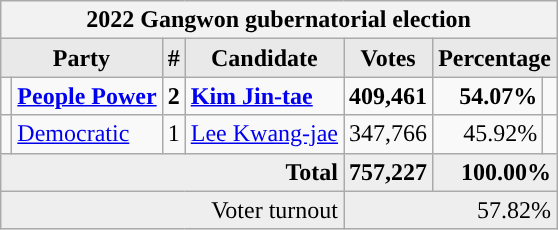<table class="wikitable">
<tr>
<th colspan="7">2022 Gangwon gubernatorial election</th>
</tr>
<tr>
<th style="background-color:#E9E9E9" colspan=2>Party</th>
<th style="background-color:#E9E9E9">#</th>
<th style="background-color:#E9E9E9">Candidate</th>
<th style="background-color:#E9E9E9">Votes</th>
<th style="background-color:#E9E9E9" colspan=2>Percentage</th>
</tr>
<tr style="font-weight:bold">
<td></td>
<td align=left><a href='#'>People Power</a></td>
<td align=center>2</td>
<td align=left><a href='#'>Kim Jin-tae</a></td>
<td align=right>409,461</td>
<td align=right>54.07%</td>
<td align=right></td>
</tr>
<tr>
<td></td>
<td align=left><a href='#'>Democratic</a></td>
<td align=center>1</td>
<td align=left><a href='#'>Lee Kwang-jae</a></td>
<td align=right>347,766</td>
<td align=right>45.92%</td>
<td align=right></td>
</tr>
<tr bgcolor="#EEEEEE" style="font-weight:bold">
<td colspan="4" align=right>Total</td>
<td align=right>757,227</td>
<td align=right colspan=2>100.00%</td>
</tr>
<tr bgcolor="#EEEEEE">
<td colspan="4" align="right">Voter turnout</td>
<td colspan="3" align="right">57.82%</td>
</tr>
</table>
